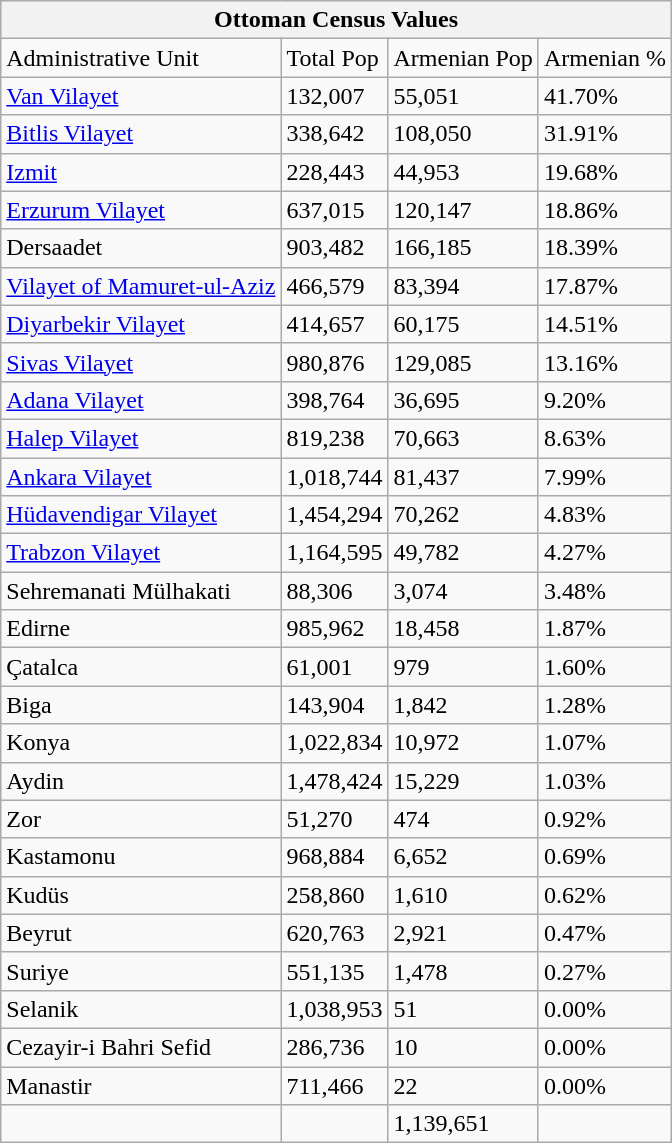<table class="wikitable">
<tr>
<th colspan=4>Ottoman Census Values</th>
</tr>
<tr>
<td>Administrative Unit</td>
<td>Total	Pop</td>
<td>Armenian Pop</td>
<td>Armenian %</td>
</tr>
<tr>
<td><a href='#'>Van Vilayet</a></td>
<td>132,007</td>
<td>55,051</td>
<td>41.70%</td>
</tr>
<tr>
<td><a href='#'>Bitlis Vilayet</a></td>
<td>338,642</td>
<td>108,050</td>
<td>31.91%</td>
</tr>
<tr>
<td><a href='#'>Izmit</a></td>
<td>228,443</td>
<td>44,953</td>
<td>19.68%</td>
</tr>
<tr>
<td><a href='#'>Erzurum Vilayet</a></td>
<td>637,015</td>
<td>120,147</td>
<td>18.86%</td>
</tr>
<tr>
<td>Dersaadet</td>
<td>903,482</td>
<td>166,185</td>
<td>18.39%</td>
</tr>
<tr>
<td><a href='#'>Vilayet of Mamuret-ul-Aziz</a></td>
<td>466,579</td>
<td>83,394</td>
<td>17.87%</td>
</tr>
<tr>
<td><a href='#'>Diyarbekir Vilayet</a></td>
<td>414,657</td>
<td>60,175</td>
<td>14.51%</td>
</tr>
<tr>
<td><a href='#'>Sivas Vilayet</a></td>
<td>980,876</td>
<td>129,085</td>
<td>13.16%</td>
</tr>
<tr>
<td><a href='#'>Adana Vilayet</a></td>
<td>398,764</td>
<td>36,695</td>
<td>9.20%</td>
</tr>
<tr>
<td><a href='#'>Halep Vilayet</a></td>
<td>819,238</td>
<td>70,663</td>
<td>8.63%</td>
</tr>
<tr>
<td><a href='#'>Ankara Vilayet</a></td>
<td>1,018,744</td>
<td>81,437</td>
<td>7.99%</td>
</tr>
<tr>
<td><a href='#'>Hüdavendigar Vilayet</a></td>
<td>1,454,294</td>
<td>70,262</td>
<td>4.83%</td>
</tr>
<tr>
<td><a href='#'>Trabzon Vilayet</a></td>
<td>1,164,595</td>
<td>49,782</td>
<td>4.27%</td>
</tr>
<tr>
<td>Sehremanati Mülhakati</td>
<td>88,306</td>
<td>3,074</td>
<td>3.48%</td>
</tr>
<tr>
<td>Edirne</td>
<td>985,962</td>
<td>18,458</td>
<td>1.87%</td>
</tr>
<tr>
<td>Çatalca</td>
<td>61,001</td>
<td>979</td>
<td>1.60%</td>
</tr>
<tr>
<td>Biga</td>
<td>143,904</td>
<td>1,842</td>
<td>1.28%</td>
</tr>
<tr>
<td>Konya</td>
<td>1,022,834</td>
<td>10,972</td>
<td>1.07%</td>
</tr>
<tr>
<td>Aydin</td>
<td>1,478,424</td>
<td>15,229</td>
<td>1.03%</td>
</tr>
<tr>
<td>Zor</td>
<td>51,270</td>
<td>474</td>
<td>0.92%</td>
</tr>
<tr>
<td>Kastamonu</td>
<td>968,884</td>
<td>6,652</td>
<td>0.69%</td>
</tr>
<tr>
<td>Kudüs</td>
<td>258,860</td>
<td>1,610</td>
<td>0.62%</td>
</tr>
<tr>
<td>Beyrut</td>
<td>620,763</td>
<td>2,921</td>
<td>0.47%</td>
</tr>
<tr>
<td>Suriye</td>
<td>551,135</td>
<td>1,478</td>
<td>0.27%</td>
</tr>
<tr>
<td>Selanik</td>
<td>1,038,953</td>
<td>51</td>
<td>0.00%</td>
</tr>
<tr>
<td>Cezayir-i Bahri Sefid</td>
<td>286,736</td>
<td>10</td>
<td>0.00%</td>
</tr>
<tr>
<td>Manastir</td>
<td>711,466</td>
<td>22</td>
<td>0.00%</td>
</tr>
<tr>
<td></td>
<td></td>
<td>1,139,651</td>
<td></td>
</tr>
</table>
